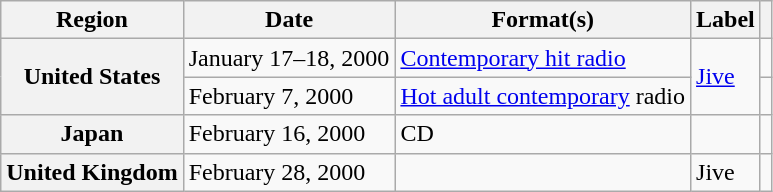<table class="wikitable plainrowheaders">
<tr>
<th scope="col">Region</th>
<th scope="col">Date</th>
<th scope="col">Format(s)</th>
<th scope="col">Label</th>
<th scope="col"></th>
</tr>
<tr>
<th scope="row" rowspan="2">United States</th>
<td>January 17–18, 2000</td>
<td><a href='#'>Contemporary hit radio</a></td>
<td rowspan="2"><a href='#'>Jive</a></td>
<td align="center"></td>
</tr>
<tr>
<td>February 7, 2000</td>
<td><a href='#'>Hot adult contemporary</a> radio</td>
<td align="center"></td>
</tr>
<tr>
<th scope="row">Japan</th>
<td>February 16, 2000</td>
<td>CD</td>
<td></td>
<td align="center"></td>
</tr>
<tr>
<th scope="row">United Kingdom</th>
<td>February 28, 2000</td>
<td></td>
<td>Jive</td>
<td align="center"></td>
</tr>
</table>
